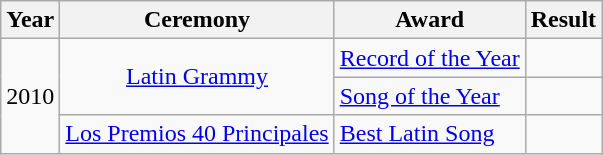<table class="wikitable">
<tr>
<th align="left">Year</th>
<th align="left">Ceremony</th>
<th align="left">Award</th>
<th align="left">Result</th>
</tr>
<tr>
<td rowspan="3" align="center">2010</td>
<td rowspan="2" align="center"><a href='#'>Latin Grammy</a></td>
<td align="left"><a href='#'>Record of the Year</a></td>
<td></td>
</tr>
<tr>
<td align="left"><a href='#'>Song of the Year</a></td>
<td></td>
</tr>
<tr>
<td align="center"><a href='#'>Los Premios 40 Principales</a></td>
<td align="left"><a href='#'>Best Latin Song</a></td>
<td></td>
</tr>
</table>
